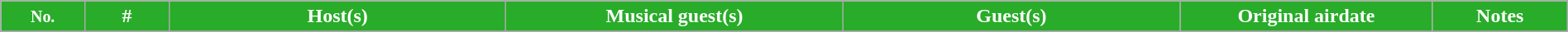<table class="wikitable" style="width:100%;">
<tr style="color:white">
<th style="background:#29AC29;" width="5%"><small>No.</small></th>
<th style="background:#29AC29;" width="5%">#</th>
<th style="background:#29AC29;" width="20%">Host(s)</th>
<th style="background:#29AC29;" width="20%">Musical guest(s)</th>
<th style="background:#29AC29;" width="20%">Guest(s)</th>
<th style="background:#29AC29;" width="15%">Original airdate</th>
<th style="background:#29AC29;" width="8%">Notes</th>
</tr>
<tr>
</tr>
</table>
